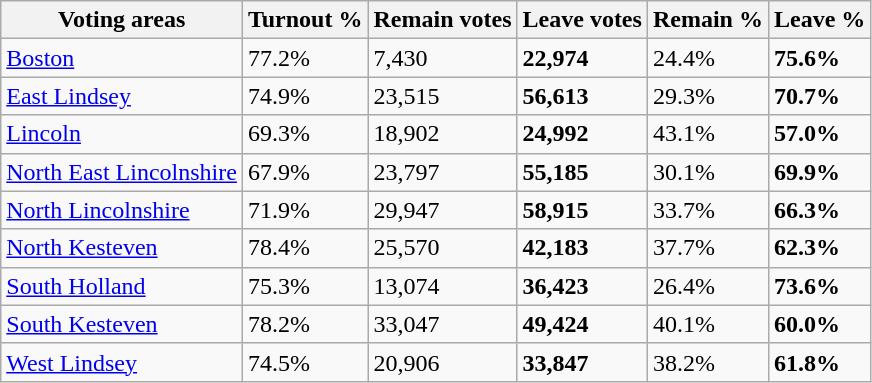<table class="wikitable sortable">
<tr>
<th>Voting areas</th>
<th>Turnout %</th>
<th>Remain votes</th>
<th>Leave votes</th>
<th>Remain %</th>
<th>Leave %</th>
</tr>
<tr>
<td><a href='#'>Boston</a></td>
<td>77.2%</td>
<td>7,430</td>
<td><strong>22,974</strong></td>
<td>24.4%</td>
<td><strong>75.6%</strong></td>
</tr>
<tr>
<td><a href='#'>East Lindsey</a></td>
<td>74.9%</td>
<td>23,515</td>
<td><strong>56,613</strong></td>
<td>29.3%</td>
<td><strong>70.7%</strong></td>
</tr>
<tr>
<td><a href='#'>Lincoln</a></td>
<td>69.3%</td>
<td>18,902</td>
<td><strong>24,992</strong></td>
<td>43.1%</td>
<td><strong>57.0%</strong></td>
</tr>
<tr>
<td><a href='#'>North East Lincolnshire</a></td>
<td>67.9%</td>
<td>23,797</td>
<td><strong>55,185</strong></td>
<td>30.1%</td>
<td><strong>69.9%</strong></td>
</tr>
<tr>
<td><a href='#'>North Lincolnshire</a></td>
<td>71.9%</td>
<td>29,947</td>
<td><strong>58,915</strong></td>
<td>33.7%</td>
<td><strong>66.3%</strong></td>
</tr>
<tr>
<td><a href='#'>North Kesteven</a></td>
<td>78.4%</td>
<td>25,570</td>
<td><strong>42,183</strong></td>
<td>37.7%</td>
<td><strong>62.3%</strong></td>
</tr>
<tr>
<td><a href='#'>South Holland</a></td>
<td>75.3%</td>
<td>13,074</td>
<td><strong>36,423</strong></td>
<td>26.4%</td>
<td><strong>73.6%</strong></td>
</tr>
<tr>
<td><a href='#'>South Kesteven</a></td>
<td>78.2%</td>
<td>33,047</td>
<td><strong>49,424</strong></td>
<td>40.1%</td>
<td><strong>60.0%</strong></td>
</tr>
<tr>
<td><a href='#'>West Lindsey</a></td>
<td>74.5%</td>
<td>20,906</td>
<td><strong>33,847</strong></td>
<td>38.2%</td>
<td><strong>61.8%</strong></td>
</tr>
</table>
